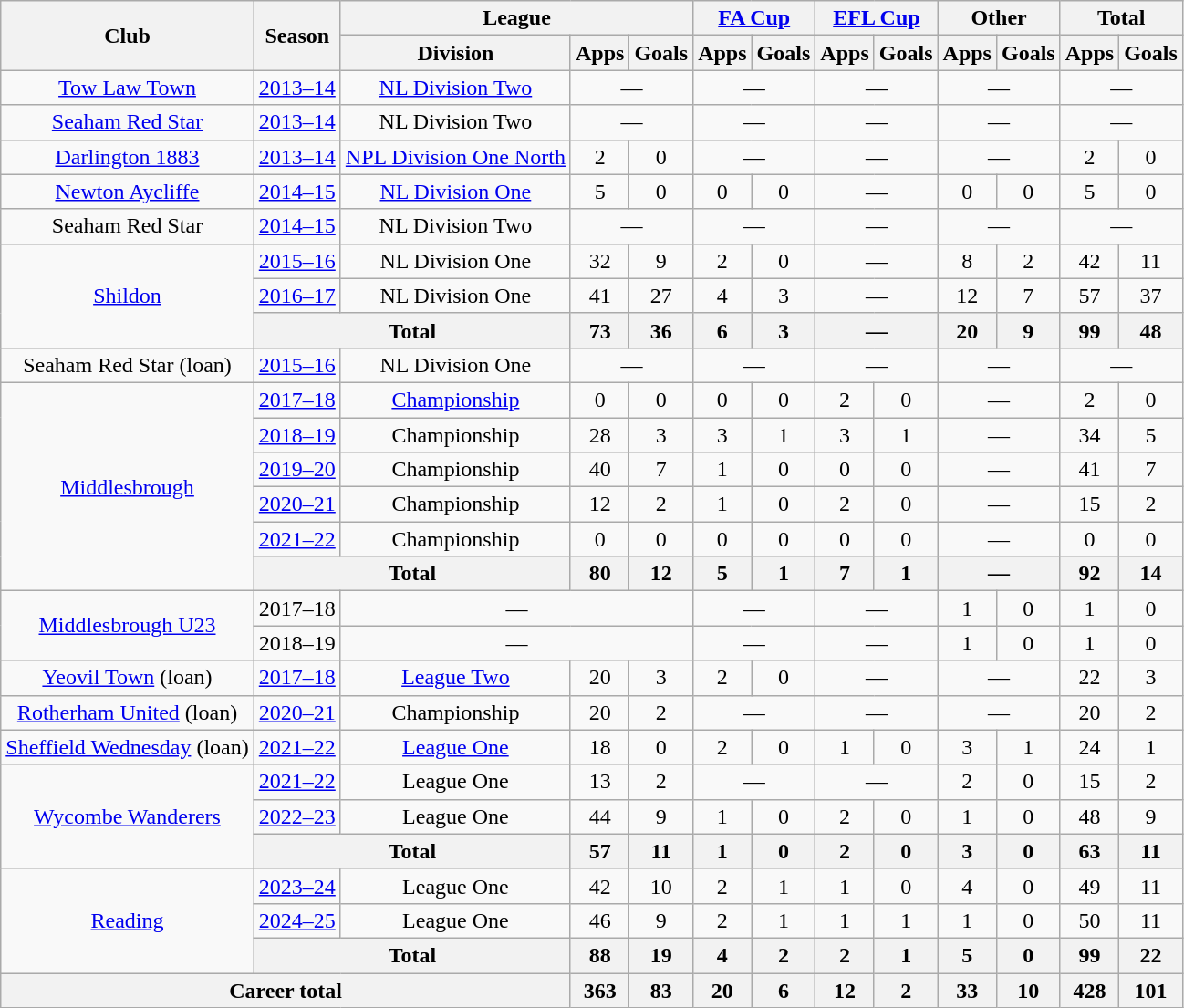<table class="wikitable" style="text-align: center;">
<tr>
<th rowspan=2>Club</th>
<th rowspan=2>Season</th>
<th colspan=3>League</th>
<th colspan=2><a href='#'>FA Cup</a></th>
<th colspan=2><a href='#'>EFL Cup</a></th>
<th colspan=2>Other</th>
<th colspan=2>Total</th>
</tr>
<tr>
<th>Division</th>
<th>Apps</th>
<th>Goals</th>
<th>Apps</th>
<th>Goals</th>
<th>Apps</th>
<th>Goals</th>
<th>Apps</th>
<th>Goals</th>
<th>Apps</th>
<th>Goals</th>
</tr>
<tr>
<td><a href='#'>Tow Law Town</a></td>
<td><a href='#'>2013–14</a></td>
<td><a href='#'>NL Division Two</a></td>
<td colspan=2>—</td>
<td colspan=2>—</td>
<td colspan=2>—</td>
<td colspan=2>—</td>
<td colspan=2>—</td>
</tr>
<tr>
<td><a href='#'>Seaham Red Star</a></td>
<td><a href='#'>2013–14</a></td>
<td>NL Division Two</td>
<td colspan=2>—</td>
<td colspan=2>—</td>
<td colspan=2>—</td>
<td colspan=2>—</td>
<td colspan=2>—</td>
</tr>
<tr>
<td><a href='#'>Darlington 1883</a></td>
<td><a href='#'>2013–14</a></td>
<td><a href='#'>NPL Division One North</a></td>
<td>2</td>
<td>0</td>
<td colspan=2>—</td>
<td colspan=2>—</td>
<td colspan=2>—</td>
<td>2</td>
<td>0</td>
</tr>
<tr>
<td><a href='#'>Newton Aycliffe</a></td>
<td><a href='#'>2014–15</a></td>
<td><a href='#'>NL Division One</a></td>
<td>5</td>
<td>0</td>
<td>0</td>
<td>0</td>
<td colspan=2>—</td>
<td>0</td>
<td>0</td>
<td>5</td>
<td>0</td>
</tr>
<tr>
<td>Seaham Red Star</td>
<td><a href='#'>2014–15</a></td>
<td>NL Division Two</td>
<td colspan=2>—</td>
<td colspan=2>—</td>
<td colspan=2>—</td>
<td colspan=2>—</td>
<td colspan=2>—</td>
</tr>
<tr>
<td rowspan=3><a href='#'>Shildon</a></td>
<td><a href='#'>2015–16</a></td>
<td>NL Division One</td>
<td>32</td>
<td>9</td>
<td>2</td>
<td>0</td>
<td colspan=2>—</td>
<td>8</td>
<td>2</td>
<td>42</td>
<td>11</td>
</tr>
<tr>
<td><a href='#'>2016–17</a></td>
<td>NL Division One</td>
<td>41</td>
<td>27</td>
<td>4</td>
<td>3</td>
<td colspan=2>—</td>
<td>12</td>
<td>7</td>
<td>57</td>
<td>37</td>
</tr>
<tr>
<th colspan=2>Total</th>
<th>73</th>
<th>36</th>
<th>6</th>
<th>3</th>
<th colspan=2>—</th>
<th>20</th>
<th>9</th>
<th>99</th>
<th>48</th>
</tr>
<tr>
<td>Seaham Red Star (loan)</td>
<td><a href='#'>2015–16</a></td>
<td>NL Division One</td>
<td colspan=2>—</td>
<td colspan=2>—</td>
<td colspan=2>—</td>
<td colspan=2>—</td>
<td colspan=2>—</td>
</tr>
<tr>
<td rowspan=6><a href='#'>Middlesbrough</a></td>
<td><a href='#'>2017–18</a></td>
<td><a href='#'>Championship</a></td>
<td>0</td>
<td>0</td>
<td>0</td>
<td>0</td>
<td>2</td>
<td>0</td>
<td colspan=2>—</td>
<td>2</td>
<td>0</td>
</tr>
<tr>
<td><a href='#'>2018–19</a></td>
<td>Championship</td>
<td>28</td>
<td>3</td>
<td>3</td>
<td>1</td>
<td>3</td>
<td>1</td>
<td colspan=2>—</td>
<td>34</td>
<td>5</td>
</tr>
<tr>
<td><a href='#'>2019–20</a></td>
<td>Championship</td>
<td>40</td>
<td>7</td>
<td>1</td>
<td>0</td>
<td>0</td>
<td>0</td>
<td colspan=2>—</td>
<td>41</td>
<td>7</td>
</tr>
<tr>
<td><a href='#'>2020–21</a></td>
<td>Championship</td>
<td>12</td>
<td>2</td>
<td>1</td>
<td>0</td>
<td>2</td>
<td>0</td>
<td colspan=2>—</td>
<td>15</td>
<td>2</td>
</tr>
<tr>
<td><a href='#'>2021–22</a></td>
<td>Championship</td>
<td>0</td>
<td>0</td>
<td>0</td>
<td>0</td>
<td>0</td>
<td>0</td>
<td colspan=2>—</td>
<td>0</td>
<td>0</td>
</tr>
<tr>
<th colspan=2>Total</th>
<th>80</th>
<th>12</th>
<th>5</th>
<th>1</th>
<th>7</th>
<th>1</th>
<th colspan=2>—</th>
<th>92</th>
<th>14</th>
</tr>
<tr>
<td rowspan=2><a href='#'>Middlesbrough U23</a></td>
<td>2017–18</td>
<td colspan=3>—</td>
<td colspan=2>—</td>
<td colspan=2>—</td>
<td>1</td>
<td>0</td>
<td>1</td>
<td>0</td>
</tr>
<tr>
<td>2018–19</td>
<td colspan=3>—</td>
<td colspan=2>—</td>
<td colspan=2>—</td>
<td>1</td>
<td>0</td>
<td>1</td>
<td>0</td>
</tr>
<tr>
<td><a href='#'>Yeovil Town</a> (loan)</td>
<td><a href='#'>2017–18</a></td>
<td><a href='#'>League Two</a></td>
<td>20</td>
<td>3</td>
<td>2</td>
<td>0</td>
<td colspan=2>—</td>
<td colspan=2>—</td>
<td>22</td>
<td>3</td>
</tr>
<tr>
<td><a href='#'>Rotherham United</a> (loan)</td>
<td><a href='#'>2020–21</a></td>
<td>Championship</td>
<td>20</td>
<td>2</td>
<td colspan=2>—</td>
<td colspan=2>—</td>
<td colspan=2>—</td>
<td>20</td>
<td>2</td>
</tr>
<tr>
<td><a href='#'>Sheffield Wednesday</a> (loan)</td>
<td><a href='#'>2021–22</a></td>
<td><a href='#'>League One</a></td>
<td>18</td>
<td>0</td>
<td>2</td>
<td>0</td>
<td>1</td>
<td>0</td>
<td>3</td>
<td>1</td>
<td>24</td>
<td>1</td>
</tr>
<tr>
<td rowspan=3><a href='#'>Wycombe Wanderers</a></td>
<td><a href='#'>2021–22</a></td>
<td>League One</td>
<td>13</td>
<td>2</td>
<td colspan=2>—</td>
<td colspan=2>—</td>
<td>2</td>
<td>0</td>
<td>15</td>
<td>2</td>
</tr>
<tr>
<td><a href='#'>2022–23</a></td>
<td>League One</td>
<td>44</td>
<td>9</td>
<td>1</td>
<td>0</td>
<td>2</td>
<td>0</td>
<td>1</td>
<td>0</td>
<td>48</td>
<td>9</td>
</tr>
<tr>
<th colspan=2>Total</th>
<th>57</th>
<th>11</th>
<th>1</th>
<th>0</th>
<th>2</th>
<th>0</th>
<th>3</th>
<th>0</th>
<th>63</th>
<th>11</th>
</tr>
<tr>
<td rowspan=3><a href='#'>Reading</a></td>
<td><a href='#'>2023–24</a></td>
<td>League One</td>
<td>42</td>
<td>10</td>
<td>2</td>
<td>1</td>
<td>1</td>
<td>0</td>
<td>4</td>
<td>0</td>
<td>49</td>
<td>11</td>
</tr>
<tr>
<td><a href='#'>2024–25</a></td>
<td>League One</td>
<td>46</td>
<td>9</td>
<td>2</td>
<td>1</td>
<td>1</td>
<td>1</td>
<td>1</td>
<td>0</td>
<td>50</td>
<td>11</td>
</tr>
<tr>
<th colspan=2>Total</th>
<th>88</th>
<th>19</th>
<th>4</th>
<th>2</th>
<th>2</th>
<th>1</th>
<th>5</th>
<th>0</th>
<th>99</th>
<th>22</th>
</tr>
<tr>
<th colspan=3>Career total</th>
<th>363</th>
<th>83</th>
<th>20</th>
<th>6</th>
<th>12</th>
<th>2</th>
<th>33</th>
<th>10</th>
<th>428</th>
<th>101</th>
</tr>
</table>
